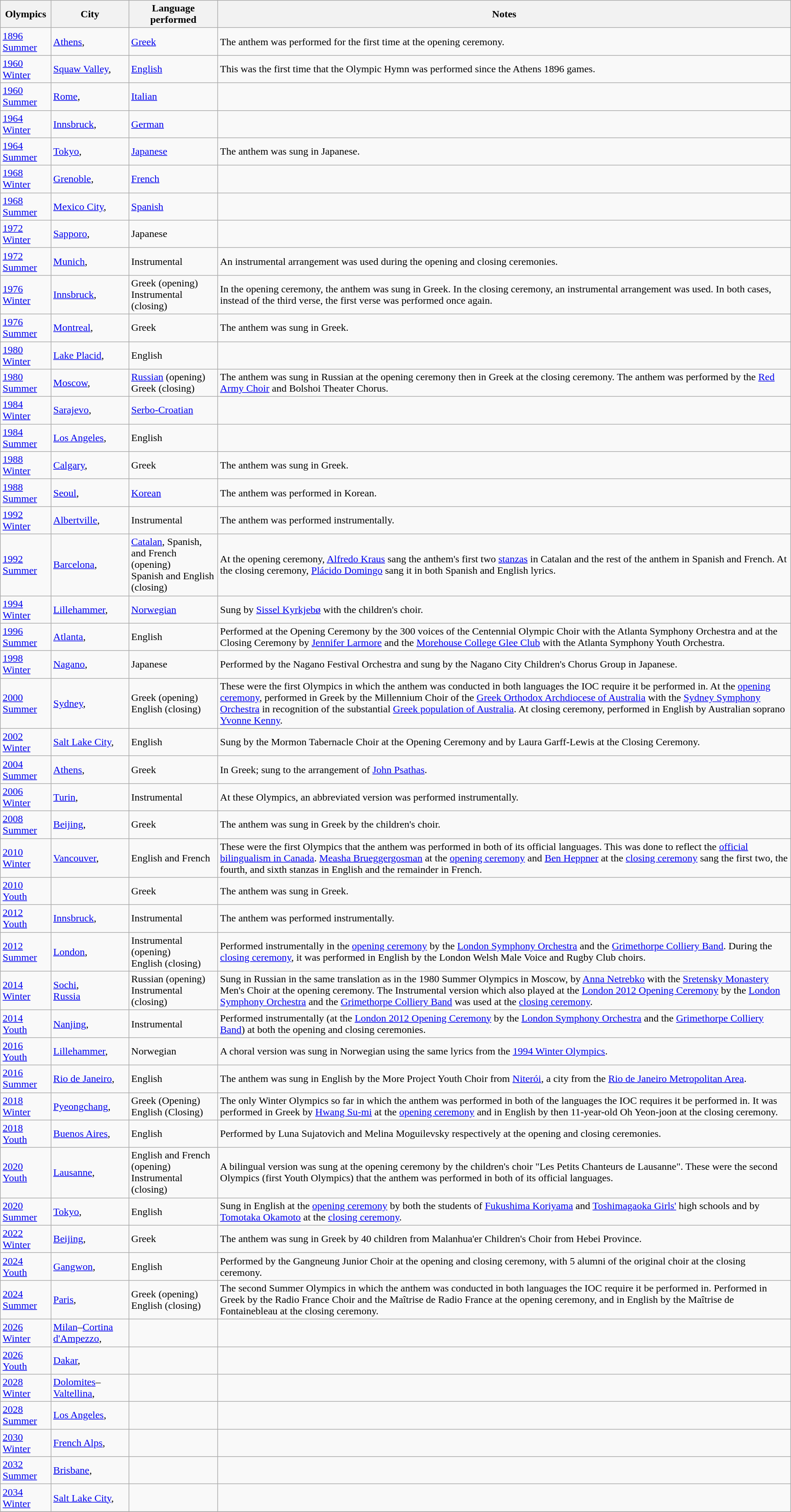<table class=wikitable>
<tr>
<th>Olympics</th>
<th>City</th>
<th>Language performed</th>
<th>Notes</th>
</tr>
<tr>
<td><a href='#'>1896 Summer</a></td>
<td><a href='#'>Athens</a>,<br></td>
<td><a href='#'>Greek</a></td>
<td>The anthem was performed for the first time at the opening ceremony.</td>
</tr>
<tr>
<td><a href='#'>1960 Winter</a></td>
<td><a href='#'>Squaw Valley</a>,<br></td>
<td><a href='#'>English</a></td>
<td>This was the first time that the Olympic Hymn was performed since the Athens 1896 games.</td>
</tr>
<tr>
<td><a href='#'>1960 Summer</a></td>
<td><a href='#'>Rome</a>,<br></td>
<td><a href='#'>Italian</a></td>
<td></td>
</tr>
<tr>
<td><a href='#'>1964 Winter</a></td>
<td><a href='#'>Innsbruck</a>,<br></td>
<td><a href='#'>German</a></td>
<td></td>
</tr>
<tr>
<td><a href='#'>1964 Summer</a></td>
<td><a href='#'>Tokyo</a>,<br></td>
<td><a href='#'>Japanese</a></td>
<td>The anthem was sung in Japanese.</td>
</tr>
<tr>
<td><a href='#'>1968 Winter</a></td>
<td><a href='#'>Grenoble</a>,<br></td>
<td><a href='#'>French</a></td>
<td></td>
</tr>
<tr>
<td><a href='#'>1968 Summer</a></td>
<td><a href='#'>Mexico City</a>,<br></td>
<td><a href='#'>Spanish</a></td>
<td></td>
</tr>
<tr>
<td><a href='#'>1972 Winter</a></td>
<td><a href='#'>Sapporo</a>,<br></td>
<td>Japanese</td>
<td></td>
</tr>
<tr>
<td><a href='#'>1972 Summer</a></td>
<td><a href='#'>Munich</a>,<br></td>
<td>Instrumental</td>
<td>An instrumental arrangement was used during the opening and closing ceremonies.</td>
</tr>
<tr>
<td><a href='#'>1976 Winter</a></td>
<td><a href='#'>Innsbruck</a>,<br></td>
<td>Greek (opening)<br>Instrumental (closing)</td>
<td>In the opening ceremony, the anthem was sung in Greek. In the closing ceremony, an instrumental arrangement was used. In both cases, instead of the third verse, the first verse was performed once again.</td>
</tr>
<tr>
<td><a href='#'>1976 Summer</a></td>
<td><a href='#'>Montreal</a>,<br></td>
<td>Greek</td>
<td>The anthem was sung in Greek.</td>
</tr>
<tr>
<td><a href='#'>1980 Winter</a></td>
<td><a href='#'>Lake Placid</a>,<br></td>
<td>English</td>
<td></td>
</tr>
<tr>
<td><a href='#'>1980 Summer</a></td>
<td><a href='#'>Moscow</a>,<br></td>
<td><a href='#'>Russian</a> (opening)<br>Greek (closing)</td>
<td>The anthem was sung in Russian at the opening ceremony then in Greek at the closing ceremony. The anthem was performed by the <a href='#'>Red Army Choir</a> and Bolshoi Theater Chorus.</td>
</tr>
<tr>
<td><a href='#'>1984 Winter</a></td>
<td><a href='#'>Sarajevo</a>,<br></td>
<td><a href='#'>Serbo-Croatian</a></td>
<td></td>
</tr>
<tr>
<td><a href='#'>1984 Summer</a></td>
<td><a href='#'>Los Angeles</a>,<br></td>
<td>English</td>
<td></td>
</tr>
<tr>
<td><a href='#'>1988 Winter</a></td>
<td><a href='#'>Calgary</a>,<br></td>
<td>Greek</td>
<td>The anthem was sung in Greek.</td>
</tr>
<tr>
<td><a href='#'>1988 Summer</a></td>
<td><a href='#'>Seoul</a>,<br></td>
<td><a href='#'>Korean</a></td>
<td>The anthem was performed in Korean.</td>
</tr>
<tr>
<td><a href='#'>1992 Winter</a></td>
<td><a href='#'>Albertville</a>,<br></td>
<td>Instrumental</td>
<td>The anthem was performed instrumentally.</td>
</tr>
<tr>
<td><a href='#'>1992 Summer</a></td>
<td><a href='#'>Barcelona</a>,<br></td>
<td><a href='#'>Catalan</a>, Spanish, and French (opening) <br>Spanish and English (closing)</td>
<td>At the opening ceremony, <a href='#'>Alfredo Kraus</a> sang the anthem's first two <a href='#'>stanzas</a> in Catalan and the rest of the anthem in Spanish and French. At the closing ceremony, <a href='#'>Plácido Domingo</a> sang it in both Spanish and English lyrics.</td>
</tr>
<tr>
<td><a href='#'>1994 Winter</a></td>
<td><a href='#'>Lillehammer</a>,<br></td>
<td><a href='#'>Norwegian</a></td>
<td>Sung by <a href='#'>Sissel Kyrkjebø</a> with the children's choir.</td>
</tr>
<tr>
<td><a href='#'>1996 Summer</a></td>
<td><a href='#'>Atlanta</a>,<br></td>
<td>English</td>
<td>Performed at the Opening Ceremony by the 300 voices of the Centennial Olympic Choir with the Atlanta Symphony Orchestra and at the Closing Ceremony by <a href='#'>Jennifer Larmore</a> and the <a href='#'>Morehouse College Glee Club</a> with the Atlanta Symphony Youth Orchestra.</td>
</tr>
<tr>
<td><a href='#'>1998 Winter</a></td>
<td><a href='#'>Nagano</a>,<br></td>
<td>Japanese</td>
<td>Performed by the Nagano Festival Orchestra and sung by the Nagano City Children's Chorus Group in Japanese.</td>
</tr>
<tr>
<td><a href='#'>2000 Summer</a></td>
<td><a href='#'>Sydney</a>,<br></td>
<td>Greek (opening)<br>English (closing)</td>
<td>These were the first Olympics in which the anthem was conducted in both languages the IOC require it be performed in. At the <a href='#'>opening ceremony</a>, performed in Greek by the Millennium Choir of the <a href='#'>Greek Orthodox Archdiocese of Australia</a> with the <a href='#'>Sydney Symphony Orchestra</a> in recognition of the substantial <a href='#'>Greek population of Australia</a>. At closing ceremony, performed in English by Australian soprano <a href='#'>Yvonne Kenny</a>.</td>
</tr>
<tr>
<td><a href='#'>2002 Winter</a></td>
<td><a href='#'>Salt Lake City</a>,<br></td>
<td>English</td>
<td>Sung by the Mormon Tabernacle Choir at the Opening Ceremony and by Laura Garff-Lewis at the Closing Ceremony.</td>
</tr>
<tr>
<td><a href='#'>2004 Summer</a></td>
<td><a href='#'>Athens</a>,<br></td>
<td>Greek</td>
<td>In Greek; sung to the arrangement of <a href='#'>John Psathas</a>.</td>
</tr>
<tr>
<td><a href='#'>2006 Winter</a></td>
<td><a href='#'>Turin</a>,<br></td>
<td>Instrumental</td>
<td>At these Olympics, an abbreviated version was performed instrumentally.</td>
</tr>
<tr>
<td><a href='#'>2008 Summer</a></td>
<td><a href='#'>Beijing</a>,<br></td>
<td>Greek</td>
<td>The anthem was sung in Greek by the children's choir.</td>
</tr>
<tr>
<td><a href='#'>2010 Winter</a></td>
<td><a href='#'>Vancouver</a>,<br></td>
<td>English and French</td>
<td>These were the first Olympics that the anthem was performed in both of its official languages. This was done to reflect the <a href='#'>official bilingualism in Canada</a>. <a href='#'>Measha Brueggergosman</a> at the <a href='#'>opening ceremony</a> and <a href='#'>Ben Heppner</a> at the <a href='#'>closing ceremony</a> sang the first two, the fourth, and sixth stanzas in English and the remainder in French.</td>
</tr>
<tr>
<td><a href='#'>2010 Youth</a></td>
<td></td>
<td>Greek</td>
<td>The anthem was sung in Greek.</td>
</tr>
<tr>
<td><a href='#'>2012 Youth</a></td>
<td><a href='#'>Innsbruck</a>,<br></td>
<td>Instrumental</td>
<td>The anthem was performed instrumentally.</td>
</tr>
<tr>
<td><a href='#'>2012 Summer</a></td>
<td><a href='#'>London</a>,<br></td>
<td>Instrumental (opening) <br>English (closing)</td>
<td>Performed instrumentally in the <a href='#'>opening ceremony</a> by the <a href='#'>London Symphony Orchestra</a> and the <a href='#'>Grimethorpe Colliery Band</a>. During the <a href='#'>closing ceremony</a>, it was performed in English by the London Welsh Male Voice and Rugby Club choirs.</td>
</tr>
<tr>
<td><a href='#'>2014 Winter</a></td>
<td><a href='#'>Sochi</a>,<br> <a href='#'>Russia</a></td>
<td>Russian (opening) <br>Instrumental (closing)</td>
<td>Sung in Russian in the same translation as in the 1980 Summer Olympics in Moscow, by <a href='#'>Anna Netrebko</a> with the <a href='#'>Sretensky Monastery</a> Men's Choir at the opening ceremony. The Instrumental version which also played at the <a href='#'>London 2012 Opening Ceremony</a> by the <a href='#'>London Symphony Orchestra</a> and the <a href='#'>Grimethorpe Colliery Band</a> was used at the <a href='#'>closing ceremony</a>.</td>
</tr>
<tr>
<td><a href='#'>2014 Youth</a></td>
<td><a href='#'>Nanjing</a>,<br></td>
<td>Instrumental</td>
<td>Performed instrumentally (at the <a href='#'>London 2012 Opening Ceremony</a> by the <a href='#'>London Symphony Orchestra</a> and the <a href='#'>Grimethorpe Colliery Band</a>) at both the opening and closing ceremonies.</td>
</tr>
<tr>
<td><a href='#'>2016 Youth</a></td>
<td><a href='#'>Lillehammer</a>,<br></td>
<td>Norwegian</td>
<td>A choral version was sung in Norwegian using the same lyrics from the <a href='#'>1994 Winter Olympics</a>.</td>
</tr>
<tr>
<td><a href='#'>2016 Summer</a></td>
<td><a href='#'>Rio de Janeiro</a>,<br></td>
<td>English</td>
<td>The anthem was sung in English by the More Project Youth Choir from <a href='#'>Niterói</a>, a city from the <a href='#'>Rio de Janeiro Metropolitan Area</a>.</td>
</tr>
<tr>
<td><a href='#'>2018 Winter</a></td>
<td><a href='#'>Pyeongchang</a>,<br></td>
<td>Greek (Opening)<br>English (Closing)</td>
<td>The only Winter Olympics so far in which the anthem was performed in both of the languages the IOC requires it be performed in. It was performed in Greek by <a href='#'>Hwang Su-mi</a> at the <a href='#'>opening ceremony</a> and in English by then 11-year-old Oh Yeon-joon at the closing ceremony.</td>
</tr>
<tr>
<td><a href='#'>2018 Youth</a></td>
<td><a href='#'>Buenos Aires</a>,<br></td>
<td>English</td>
<td>Performed by Luna Sujatovich and Melina Moguilevsky respectively at the opening and closing ceremonies.</td>
</tr>
<tr>
<td><a href='#'>2020 Youth</a></td>
<td><a href='#'>Lausanne</a>,<br></td>
<td>English and French (opening) <br>Instrumental (closing)</td>
<td>A bilingual version was sung at the opening ceremony by the children's choir "Les Petits Chanteurs de Lausanne". These were the second Olympics (first Youth Olympics) that the anthem was performed in both of its official languages.</td>
</tr>
<tr>
<td><a href='#'>2020 Summer</a></td>
<td><a href='#'>Tokyo</a>,<br></td>
<td>English</td>
<td>Sung in English at the <a href='#'>opening ceremony</a> by both the students of <a href='#'>Fukushima Koriyama</a> and <a href='#'>Toshimagaoka Girls'</a> high schools and by <a href='#'>Tomotaka Okamoto</a> at the <a href='#'>closing ceremony</a>.</td>
</tr>
<tr>
<td><a href='#'>2022 Winter</a></td>
<td><a href='#'>Beijing</a>,<br></td>
<td>Greek</td>
<td>The anthem was sung in Greek by 40 children from Malanhua'er Children's Choir from Hebei Province.</td>
</tr>
<tr>
<td><a href='#'>2024 Youth</a></td>
<td><a href='#'>Gangwon</a>,<br></td>
<td>English</td>
<td>Performed by the Gangneung Junior Choir at the opening and closing ceremony, with 5 alumni of the original choir at the closing ceremony.</td>
</tr>
<tr>
<td><a href='#'>2024 Summer</a></td>
<td><a href='#'>Paris</a>,<br></td>
<td>Greek (opening)<br>English (closing)</td>
<td>The second Summer Olympics in which the anthem was conducted in both languages the IOC require it be performed in. Performed in Greek by the Radio France Choir and the Maîtrise de Radio France at the opening ceremony, and in English by the Maîtrise de Fontainebleau at the closing ceremony.</td>
</tr>
<tr>
<td><a href='#'>2026 Winter</a></td>
<td><a href='#'>Milan</a>–<a href='#'>Cortina d'Ampezzo</a>,<br></td>
<td></td>
<td></td>
</tr>
<tr>
<td><a href='#'>2026 Youth</a></td>
<td><a href='#'>Dakar</a>,<br></td>
<td></td>
<td></td>
</tr>
<tr>
<td><a href='#'>2028 Winter</a></td>
<td><a href='#'>Dolomites</a>–<a href='#'>Valtellina</a>,<br></td>
<td></td>
<td></td>
</tr>
<tr>
<td><a href='#'>2028 Summer</a></td>
<td><a href='#'>Los Angeles</a>,<br></td>
<td></td>
<td></td>
</tr>
<tr>
<td><a href='#'>2030 Winter</a></td>
<td><a href='#'>French Alps</a>,<br></td>
<td></td>
</tr>
<tr>
<td><a href='#'>2032 Summer</a></td>
<td><a href='#'>Brisbane</a>,<br></td>
<td></td>
<td></td>
</tr>
<tr>
<td><a href='#'>2034 Winter</a></td>
<td><a href='#'>Salt Lake City</a>,<br></td>
<td></td>
<td></td>
</tr>
<tr>
</tr>
</table>
